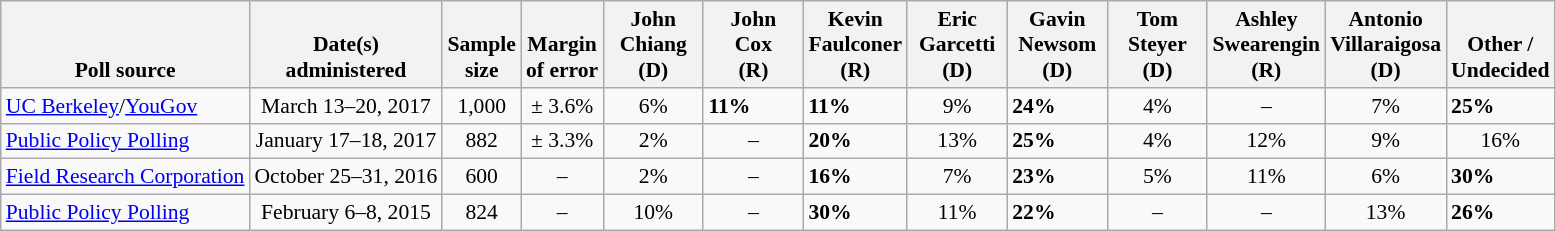<table class="wikitable" style="font-size:90%">
<tr valign=bottom>
<th>Poll source</th>
<th>Date(s)<br>administered</th>
<th>Sample<br>size</th>
<th>Margin<br>of error</th>
<th style="width:60px">John<br>Chiang<br>(D)</th>
<th style="width:60px">John<br>Cox<br>(R)</th>
<th style="width:60px">Kevin<br>Faulconer<br>(R)</th>
<th style="width:60px">Eric<br>Garcetti<br>(D)</th>
<th style="width:60px">Gavin<br>Newsom<br>(D)</th>
<th style="width:60px">Tom<br>Steyer<br>(D)</th>
<th style="width:60px">Ashley<br>Swearengin<br>(R)</th>
<th style="width:60px">Antonio<br>Villaraigosa<br>(D)</th>
<th>Other /<br>Undecided</th>
</tr>
<tr>
<td><a href='#'>UC Berkeley</a>/<a href='#'>YouGov</a></td>
<td align=center>March 13–20, 2017</td>
<td align=center>1,000</td>
<td align=center>± 3.6%</td>
<td align=center>6%</td>
<td><strong>11%</strong></td>
<td><strong>11%</strong></td>
<td align=center>9%</td>
<td><strong>24%</strong></td>
<td align=center>4%</td>
<td align=center>–</td>
<td align=center>7%</td>
<td><strong>25%</strong></td>
</tr>
<tr>
<td><a href='#'>Public Policy Polling</a></td>
<td align=center>January 17–18, 2017</td>
<td align=center>882</td>
<td align=center>± 3.3%</td>
<td align=center>2%</td>
<td align=center>–</td>
<td><strong>20%</strong></td>
<td align=center>13%</td>
<td><strong>25%</strong></td>
<td align=center>4%</td>
<td align=center>12%</td>
<td align=center>9%</td>
<td align=center>16%</td>
</tr>
<tr>
<td><a href='#'>Field Research Corporation</a></td>
<td align=center>October 25–31, 2016</td>
<td align=center>600</td>
<td align=center>–</td>
<td align=center>2%</td>
<td align=center>–</td>
<td><strong>16%</strong></td>
<td align=center>7%</td>
<td><strong>23%</strong></td>
<td align=center>5%</td>
<td align=center>11%</td>
<td align=center>6%</td>
<td><strong>30%</strong></td>
</tr>
<tr>
<td><a href='#'>Public Policy Polling</a></td>
<td align=center>February 6–8, 2015</td>
<td align=center>824</td>
<td align=center>–</td>
<td align=center>10%</td>
<td align=center>–</td>
<td><strong>30%</strong></td>
<td align=center>11%</td>
<td><strong>22%</strong></td>
<td align=center>–</td>
<td align=center>–</td>
<td align=center>13%</td>
<td><strong>26%</strong></td>
</tr>
</table>
